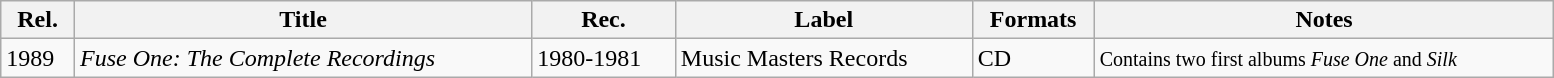<table class="wikitable sortable" width="82%">
<tr>
<th>Rel.</th>
<th>Title</th>
<th>Rec.</th>
<th>Label</th>
<th>Formats</th>
<th>Notes</th>
</tr>
<tr>
<td>1989</td>
<td><em>Fuse One: The Complete Recordings</em></td>
<td>1980-1981</td>
<td>Music Masters Records</td>
<td>CD</td>
<td><small>Contains two first albums <em>Fuse One</em> and <em>Silk</em></small></td>
</tr>
</table>
